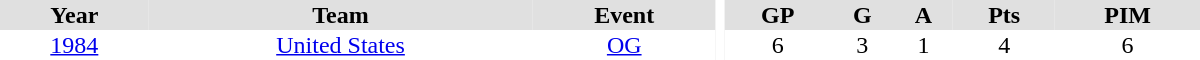<table border="0" cellpadding="1" cellspacing="0" style="text-align:center; width:50em">
<tr bgcolor="#e0e0e0">
<th>Year</th>
<th>Team</th>
<th>Event</th>
<th rowspan="99" bgcolor="#ffffff"></th>
<th>GP</th>
<th>G</th>
<th>A</th>
<th>Pts</th>
<th>PIM</th>
</tr>
<tr>
<td><a href='#'>1984</a></td>
<td><a href='#'>United States</a></td>
<td><a href='#'>OG</a></td>
<td>6</td>
<td>3</td>
<td>1</td>
<td>4</td>
<td>6</td>
</tr>
</table>
